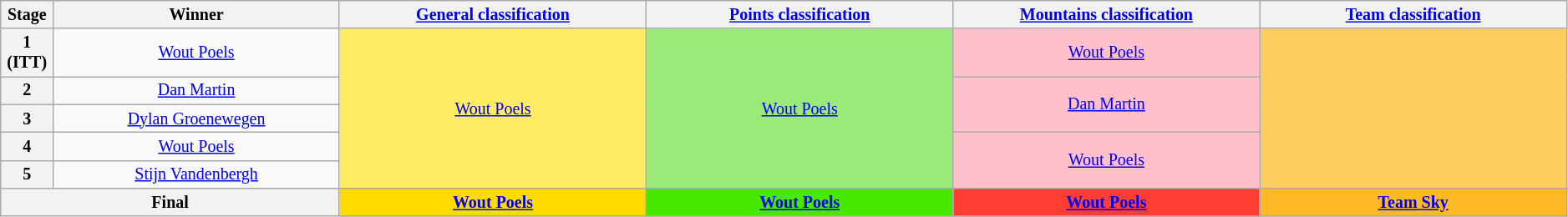<table class="wikitable" style="text-align: center; font-size:smaller;">
<tr style="background:#efefef;">
<th scope="col" style="width:1%;">Stage</th>
<th scope="col" style="width:14%;">Winner</th>
<th scope="col" style="width:15%;"><a href='#'>General classification</a><br></th>
<th scope="col" style="width:15%;"><a href='#'>Points classification</a><br></th>
<th scope="col" style="width:15%;"><a href='#'>Mountains classification</a><br></th>
<th scope="col" style="width:15%;"><a href='#'>Team classification</a></th>
</tr>
<tr>
<th scope="row">1 (ITT)</th>
<td><a href='#'>Wout Poels</a></td>
<td style="background:#FFEB64;" rowspan="5"><a href='#'>Wout Poels</a></td>
<td style="background:#9CE97B;" rowspan="5"><a href='#'>Wout Poels</a></td>
<td style="background:pink"><a href='#'>Wout Poels</a></td>
<td style="background:#FFCD5F;" rowspan="5"></td>
</tr>
<tr>
<th scope="row">2</th>
<td><a href='#'>Dan Martin</a></td>
<td style="background:pink" rowspan="2"><a href='#'>Dan Martin</a></td>
</tr>
<tr>
<th scope="row">3</th>
<td><a href='#'>Dylan Groenewegen</a></td>
</tr>
<tr>
<th scope="row">4</th>
<td><a href='#'>Wout Poels</a></td>
<td style="background:pink" rowspan=2><a href='#'>Wout Poels</a></td>
</tr>
<tr>
<th scope="row">5</th>
<td><a href='#'>Stijn Vandenbergh</a></td>
</tr>
<tr>
<th scope="row" colspan="2">Final</th>
<th style="background:#FFDB00;"><a href='#'>Wout Poels</a></th>
<th style="background:#46E800;"><a href='#'>Wout Poels</a></th>
<th style="background:#FF3E33;"><a href='#'>Wout Poels</a></th>
<th style="background:#FFB927;"><a href='#'>Team Sky</a></th>
</tr>
</table>
